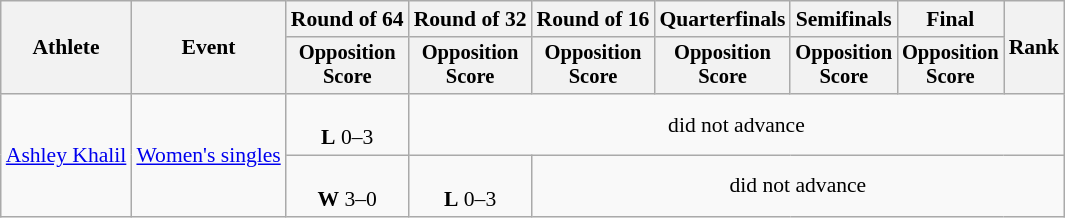<table class="wikitable" style="font-size:90%;">
<tr>
<th rowspan="2">Athlete</th>
<th rowspan="2">Event</th>
<th>Round of 64</th>
<th>Round of 32</th>
<th>Round of 16</th>
<th>Quarterfinals</th>
<th>Semifinals</th>
<th>Final</th>
<th rowspan=2>Rank</th>
</tr>
<tr style="font-size:95%">
<th>Opposition<br>Score</th>
<th>Opposition<br>Score</th>
<th>Opposition<br>Score</th>
<th>Opposition<br>Score</th>
<th>Opposition<br>Score</th>
<th>Opposition<br>Score</th>
</tr>
<tr align=center>
<td align=left rowspan=2><a href='#'>Ashley Khalil</a></td>
<td align=left rowspan=5><a href='#'>Women's singles</a></td>
<td><br><strong>L</strong> 0–3</td>
<td colspan=6>did not advance</td>
</tr>
<tr align=center>
<td><br><strong>W</strong> 3–0</td>
<td><br><strong>L</strong> 0–3</td>
<td colspan=5>did not advance</td>
</tr>
</table>
